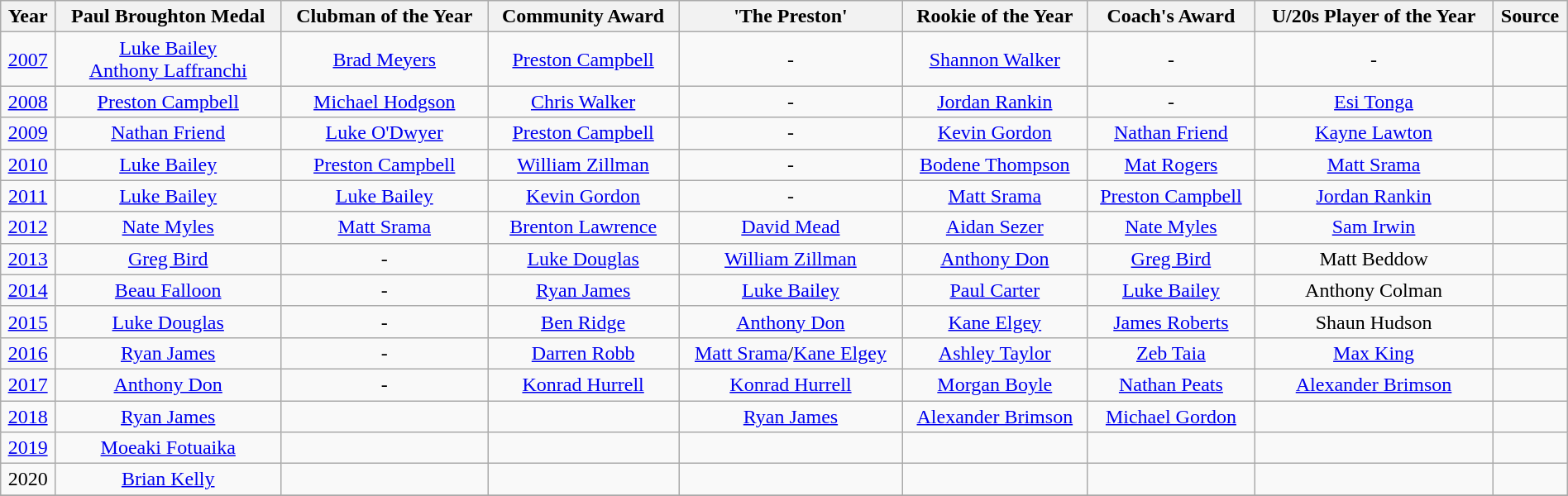<table class="wikitable" style="text-align:center; width:100%;">
<tr>
<th>Year</th>
<th>Paul Broughton Medal</th>
<th>Clubman of the Year</th>
<th>Community Award</th>
<th>'The Preston'</th>
<th>Rookie of the Year</th>
<th>Coach's Award</th>
<th>U/20s Player of the Year</th>
<th>Source</th>
</tr>
<tr>
<td><a href='#'>2007</a></td>
<td><a href='#'>Luke Bailey</a> <br> <a href='#'>Anthony Laffranchi</a></td>
<td><a href='#'>Brad Meyers</a></td>
<td><a href='#'>Preston Campbell</a></td>
<td>-</td>
<td><a href='#'>Shannon Walker</a></td>
<td>-</td>
<td>-</td>
<td></td>
</tr>
<tr>
<td><a href='#'>2008</a></td>
<td><a href='#'>Preston Campbell</a></td>
<td><a href='#'>Michael Hodgson</a></td>
<td><a href='#'>Chris Walker</a></td>
<td>-</td>
<td><a href='#'>Jordan Rankin</a></td>
<td>-</td>
<td><a href='#'>Esi Tonga</a></td>
<td></td>
</tr>
<tr>
<td><a href='#'>2009</a></td>
<td><a href='#'>Nathan Friend</a></td>
<td><a href='#'>Luke O'Dwyer</a></td>
<td><a href='#'>Preston Campbell</a></td>
<td>-</td>
<td><a href='#'>Kevin Gordon</a></td>
<td><a href='#'>Nathan Friend</a></td>
<td><a href='#'>Kayne Lawton</a></td>
<td></td>
</tr>
<tr>
<td><a href='#'>2010</a></td>
<td><a href='#'>Luke Bailey</a></td>
<td><a href='#'>Preston Campbell</a></td>
<td><a href='#'>William Zillman</a></td>
<td>-</td>
<td><a href='#'>Bodene Thompson</a></td>
<td><a href='#'>Mat Rogers</a></td>
<td><a href='#'>Matt Srama</a></td>
<td></td>
</tr>
<tr>
<td><a href='#'>2011</a></td>
<td><a href='#'>Luke Bailey</a></td>
<td><a href='#'>Luke Bailey</a></td>
<td><a href='#'>Kevin Gordon</a></td>
<td>-</td>
<td><a href='#'>Matt Srama</a></td>
<td><a href='#'>Preston Campbell</a></td>
<td><a href='#'>Jordan Rankin</a></td>
<td></td>
</tr>
<tr>
<td><a href='#'>2012</a></td>
<td><a href='#'>Nate Myles</a></td>
<td><a href='#'>Matt Srama</a></td>
<td><a href='#'>Brenton Lawrence</a></td>
<td><a href='#'>David Mead</a></td>
<td><a href='#'>Aidan Sezer</a></td>
<td><a href='#'>Nate Myles</a></td>
<td><a href='#'>Sam Irwin</a></td>
<td></td>
</tr>
<tr>
<td><a href='#'>2013</a></td>
<td><a href='#'>Greg Bird</a></td>
<td>-</td>
<td><a href='#'>Luke Douglas</a></td>
<td><a href='#'>William Zillman</a></td>
<td><a href='#'>Anthony Don</a></td>
<td><a href='#'>Greg Bird</a></td>
<td>Matt Beddow</td>
<td></td>
</tr>
<tr>
<td><a href='#'>2014</a></td>
<td><a href='#'>Beau Falloon</a></td>
<td>-</td>
<td><a href='#'>Ryan James</a></td>
<td><a href='#'>Luke Bailey</a></td>
<td><a href='#'>Paul Carter</a></td>
<td><a href='#'>Luke Bailey</a></td>
<td>Anthony Colman</td>
<td></td>
</tr>
<tr>
<td><a href='#'>2015</a></td>
<td><a href='#'>Luke Douglas</a></td>
<td>-</td>
<td><a href='#'>Ben Ridge</a></td>
<td><a href='#'>Anthony Don</a></td>
<td><a href='#'>Kane Elgey</a></td>
<td><a href='#'>James Roberts</a></td>
<td>Shaun Hudson</td>
<td></td>
</tr>
<tr>
<td><a href='#'>2016</a></td>
<td><a href='#'>Ryan James</a></td>
<td>-</td>
<td><a href='#'>Darren Robb</a></td>
<td><a href='#'>Matt Srama</a>/<a href='#'>Kane Elgey</a></td>
<td><a href='#'>Ashley Taylor</a></td>
<td><a href='#'>Zeb Taia</a></td>
<td><a href='#'>Max King</a></td>
<td></td>
</tr>
<tr>
<td><a href='#'>2017</a></td>
<td><a href='#'>Anthony Don</a></td>
<td>-</td>
<td><a href='#'>Konrad Hurrell</a></td>
<td><a href='#'>Konrad Hurrell</a></td>
<td><a href='#'>Morgan Boyle</a></td>
<td><a href='#'>Nathan Peats</a></td>
<td><a href='#'>Alexander Brimson</a></td>
<td></td>
</tr>
<tr>
<td><a href='#'>2018</a></td>
<td><a href='#'>Ryan James</a></td>
<td></td>
<td></td>
<td><a href='#'>Ryan James</a></td>
<td><a href='#'>Alexander Brimson</a></td>
<td><a href='#'>Michael Gordon</a></td>
<td></td>
<td></td>
</tr>
<tr>
<td><a href='#'>2019</a></td>
<td><a href='#'>Moeaki Fotuaika</a></td>
<td></td>
<td></td>
<td></td>
<td></td>
<td></td>
<td></td>
<td></td>
</tr>
<tr>
<td>2020</td>
<td><a href='#'>Brian Kelly</a></td>
<td></td>
<td></td>
<td></td>
<td></td>
<td></td>
<td></td>
<td></td>
</tr>
<tr>
</tr>
</table>
